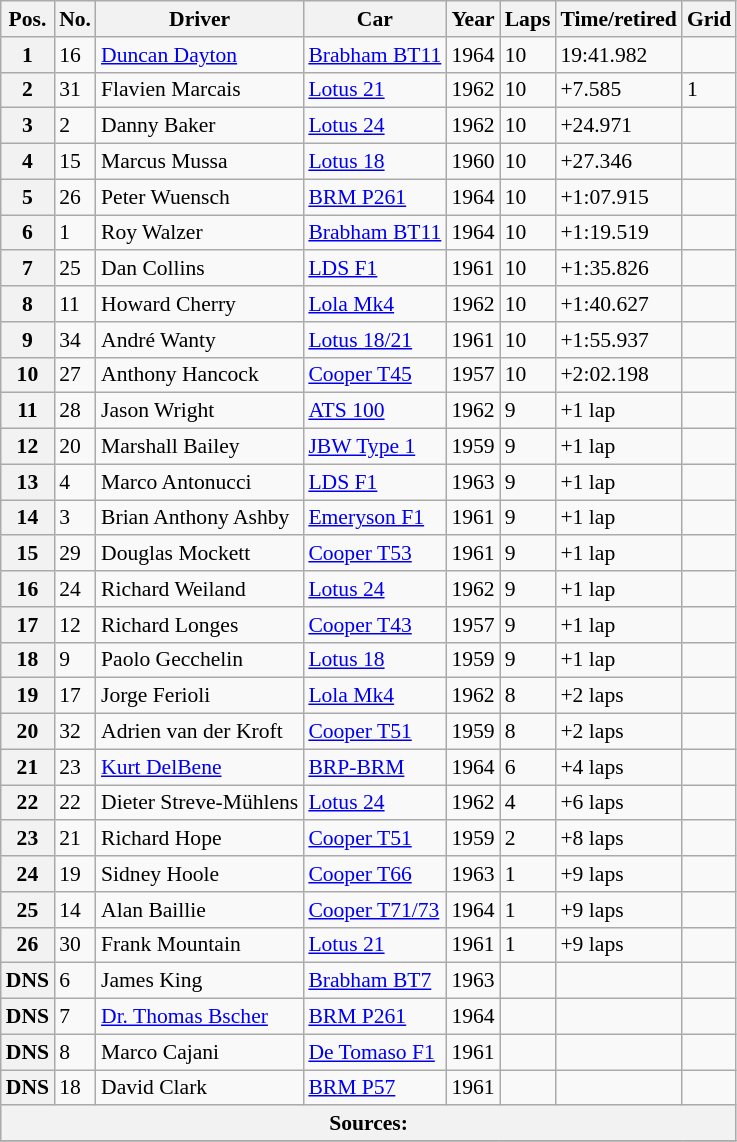<table class="wikitable" style="font-size:90%">
<tr>
<th>Pos.</th>
<th>No.</th>
<th>Driver</th>
<th>Car</th>
<th>Year</th>
<th>Laps</th>
<th>Time/retired</th>
<th>Grid</th>
</tr>
<tr>
<th>1</th>
<td>16</td>
<td> <a href='#'>Duncan Dayton</a></td>
<td><a href='#'>Brabham BT11</a></td>
<td>1964</td>
<td>10</td>
<td>19:41.982</td>
<td></td>
</tr>
<tr>
<th>2</th>
<td>31</td>
<td> Flavien Marcais</td>
<td><a href='#'>Lotus 21</a></td>
<td>1962</td>
<td>10</td>
<td>+7.585</td>
<td>1</td>
</tr>
<tr>
<th>3</th>
<td>2</td>
<td> Danny Baker</td>
<td><a href='#'>Lotus 24</a></td>
<td>1962</td>
<td>10</td>
<td>+24.971</td>
<td></td>
</tr>
<tr>
<th>4</th>
<td>15</td>
<td> Marcus Mussa</td>
<td><a href='#'>Lotus 18</a></td>
<td>1960</td>
<td>10</td>
<td>+27.346</td>
<td></td>
</tr>
<tr>
<th>5</th>
<td>26</td>
<td> Peter Wuensch</td>
<td><a href='#'>BRM P261</a></td>
<td>1964</td>
<td>10</td>
<td>+1:07.915</td>
<td></td>
</tr>
<tr>
<th>6</th>
<td>1</td>
<td> Roy Walzer</td>
<td><a href='#'>Brabham BT11</a></td>
<td>1964</td>
<td>10</td>
<td>+1:19.519</td>
<td></td>
</tr>
<tr>
<th>7</th>
<td>25</td>
<td> Dan Collins</td>
<td><a href='#'>LDS F1</a></td>
<td>1961</td>
<td>10</td>
<td>+1:35.826</td>
<td></td>
</tr>
<tr>
<th>8</th>
<td>11</td>
<td> Howard Cherry</td>
<td><a href='#'>Lola Mk4</a></td>
<td>1962</td>
<td>10</td>
<td>+1:40.627</td>
<td></td>
</tr>
<tr>
<th>9</th>
<td>34</td>
<td> André Wanty</td>
<td><a href='#'>Lotus 18/21</a></td>
<td>1961</td>
<td>10</td>
<td>+1:55.937</td>
<td></td>
</tr>
<tr>
<th>10</th>
<td>27</td>
<td> Anthony Hancock</td>
<td><a href='#'>Cooper T45</a></td>
<td>1957</td>
<td>10</td>
<td>+2:02.198</td>
<td></td>
</tr>
<tr>
<th>11</th>
<td>28</td>
<td> Jason Wright</td>
<td><a href='#'>ATS 100</a></td>
<td>1962</td>
<td>9</td>
<td>+1 lap</td>
<td></td>
</tr>
<tr>
<th>12</th>
<td>20</td>
<td> Marshall Bailey</td>
<td><a href='#'>JBW Type 1</a></td>
<td>1959</td>
<td>9</td>
<td>+1 lap</td>
<td></td>
</tr>
<tr>
<th>13</th>
<td>4</td>
<td> Marco Antonucci</td>
<td><a href='#'>LDS F1</a></td>
<td>1963</td>
<td>9</td>
<td>+1 lap</td>
<td></td>
</tr>
<tr>
<th>14</th>
<td>3</td>
<td> Brian Anthony Ashby</td>
<td><a href='#'>Emeryson F1</a></td>
<td>1961</td>
<td>9</td>
<td>+1 lap</td>
<td></td>
</tr>
<tr>
<th>15</th>
<td>29</td>
<td> Douglas Mockett</td>
<td><a href='#'>Cooper T53</a></td>
<td>1961</td>
<td>9</td>
<td>+1 lap</td>
<td></td>
</tr>
<tr>
<th>16</th>
<td>24</td>
<td> Richard Weiland</td>
<td><a href='#'>Lotus 24</a></td>
<td>1962</td>
<td>9</td>
<td>+1 lap</td>
<td></td>
</tr>
<tr>
<th>17</th>
<td>12</td>
<td> Richard Longes</td>
<td><a href='#'>Cooper T43</a></td>
<td>1957</td>
<td>9</td>
<td>+1 lap</td>
<td></td>
</tr>
<tr>
<th>18</th>
<td>9</td>
<td> Paolo Gecchelin</td>
<td><a href='#'>Lotus 18</a></td>
<td>1959</td>
<td>9</td>
<td>+1 lap</td>
<td></td>
</tr>
<tr>
<th>19</th>
<td>17</td>
<td> Jorge Ferioli</td>
<td><a href='#'>Lola Mk4</a></td>
<td>1962</td>
<td>8</td>
<td>+2 laps</td>
<td></td>
</tr>
<tr>
<th>20</th>
<td>32</td>
<td> Adrien van der Kroft</td>
<td><a href='#'>Cooper T51</a></td>
<td>1959</td>
<td>8</td>
<td>+2 laps</td>
<td></td>
</tr>
<tr>
<th>21</th>
<td>23</td>
<td> <a href='#'>Kurt DelBene</a></td>
<td><a href='#'>BRP-BRM</a></td>
<td>1964</td>
<td>6</td>
<td>+4 laps</td>
<td></td>
</tr>
<tr>
<th>22</th>
<td>22</td>
<td> Dieter Streve-Mühlens</td>
<td><a href='#'>Lotus 24</a></td>
<td>1962</td>
<td>4</td>
<td>+6 laps</td>
<td></td>
</tr>
<tr>
<th>23</th>
<td>21</td>
<td> Richard Hope</td>
<td><a href='#'>Cooper T51</a></td>
<td>1959</td>
<td>2</td>
<td>+8 laps</td>
<td></td>
</tr>
<tr>
<th>24</th>
<td>19</td>
<td> Sidney Hoole</td>
<td><a href='#'>Cooper T66</a></td>
<td>1963</td>
<td>1</td>
<td>+9 laps</td>
<td></td>
</tr>
<tr>
<th>25</th>
<td>14</td>
<td> Alan Baillie</td>
<td><a href='#'>Cooper T71/73</a></td>
<td>1964</td>
<td>1</td>
<td>+9 laps</td>
<td></td>
</tr>
<tr>
<th>26</th>
<td>30</td>
<td> Frank Mountain</td>
<td><a href='#'>Lotus 21</a></td>
<td>1961</td>
<td>1</td>
<td>+9 laps</td>
<td></td>
</tr>
<tr>
<th>DNS</th>
<td>6</td>
<td> James King</td>
<td><a href='#'>Brabham BT7</a></td>
<td>1963</td>
<td></td>
<td></td>
<td></td>
</tr>
<tr>
<th>DNS</th>
<td>7</td>
<td> <a href='#'>Dr. Thomas Bscher</a></td>
<td><a href='#'>BRM P261</a></td>
<td>1964</td>
<td></td>
<td></td>
<td></td>
</tr>
<tr>
<th>DNS</th>
<td>8</td>
<td> Marco Cajani</td>
<td><a href='#'>De Tomaso F1</a></td>
<td>1961</td>
<td></td>
<td></td>
<td></td>
</tr>
<tr>
<th>DNS</th>
<td>18</td>
<td> David Clark</td>
<td><a href='#'>BRM P57</a></td>
<td>1961</td>
<td></td>
<td></td>
<td></td>
</tr>
<tr style="background-color:#E5E4E2" align="center">
<th colspan=8>Sources:</th>
</tr>
<tr>
</tr>
</table>
